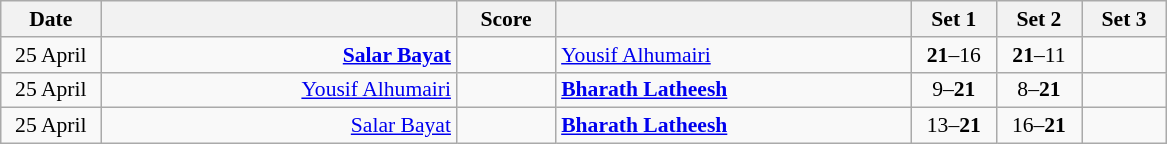<table class="wikitable" style="text-align: center; font-size:90%">
<tr>
<th width="60">Date</th>
<th align="right" width="230"></th>
<th width="60">Score</th>
<th align="left" width="230"></th>
<th width="50">Set 1</th>
<th width="50">Set 2</th>
<th width="50">Set 3</th>
</tr>
<tr>
<td>25 April<br></td>
<td align="right"><strong><a href='#'>Salar Bayat</a> </strong></td>
<td align="center"></td>
<td align="left"> <a href='#'>Yousif Alhumairi</a></td>
<td><strong>21</strong>–16</td>
<td><strong>21</strong>–11</td>
<td></td>
</tr>
<tr>
<td>25 April<br></td>
<td align="right"><a href='#'>Yousif Alhumairi</a> </td>
<td align="center"></td>
<td align="left"><strong> <a href='#'>Bharath Latheesh</a></strong></td>
<td>9–<strong>21</strong></td>
<td>8–<strong>21</strong></td>
<td></td>
</tr>
<tr>
<td>25 April<br></td>
<td align="right"><a href='#'>Salar Bayat</a> </td>
<td align="center"></td>
<td align="left"><strong> <a href='#'>Bharath Latheesh</a></strong></td>
<td>13–<strong>21</strong></td>
<td>16–<strong>21</strong></td>
<td></td>
</tr>
</table>
